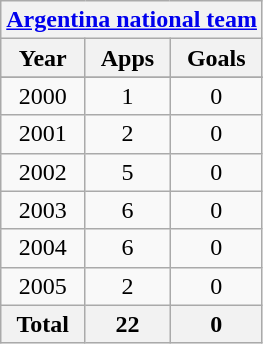<table class="wikitable" style="text-align:center">
<tr>
<th colspan=3><a href='#'>Argentina national team</a></th>
</tr>
<tr>
<th>Year</th>
<th>Apps</th>
<th>Goals</th>
</tr>
<tr>
</tr>
<tr>
<td>2000</td>
<td>1</td>
<td>0</td>
</tr>
<tr>
<td>2001</td>
<td>2</td>
<td>0</td>
</tr>
<tr>
<td>2002</td>
<td>5</td>
<td>0</td>
</tr>
<tr>
<td>2003</td>
<td>6</td>
<td>0</td>
</tr>
<tr>
<td>2004</td>
<td>6</td>
<td>0</td>
</tr>
<tr>
<td>2005</td>
<td>2</td>
<td>0</td>
</tr>
<tr>
<th>Total</th>
<th>22</th>
<th>0</th>
</tr>
</table>
